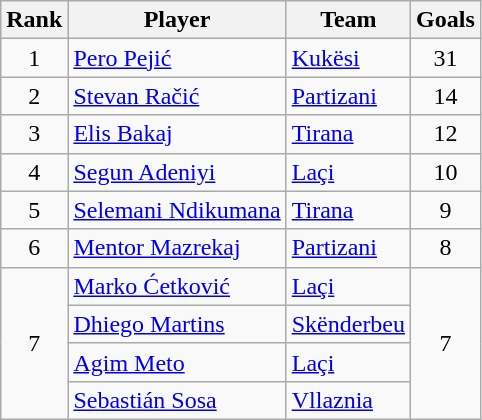<table class="wikitable" style="text-align:left">
<tr>
<th>Rank</th>
<th>Player</th>
<th>Team</th>
<th>Goals</th>
</tr>
<tr>
<td align=center>1</td>
<td> <a href='#'>Pero Pejić</a></td>
<td><a href='#'>Kukësi</a></td>
<td align=center>31</td>
</tr>
<tr>
<td align=center>2</td>
<td> <a href='#'>Stevan Račić</a></td>
<td><a href='#'>Partizani</a></td>
<td align=center>14</td>
</tr>
<tr>
<td align=center>3</td>
<td> <a href='#'>Elis Bakaj</a></td>
<td><a href='#'>Tirana</a></td>
<td align=center>12</td>
</tr>
<tr>
<td align=center>4</td>
<td> <a href='#'>Segun Adeniyi</a></td>
<td><a href='#'>Laçi</a></td>
<td align=center>10</td>
</tr>
<tr>
<td align=center>5</td>
<td> <a href='#'>Selemani Ndikumana</a></td>
<td><a href='#'>Tirana</a></td>
<td align=center>9</td>
</tr>
<tr>
<td align=center>6</td>
<td> <a href='#'>Mentor Mazrekaj</a></td>
<td><a href='#'>Partizani</a></td>
<td align=center>8</td>
</tr>
<tr>
<td rowspan=4 align=center>7</td>
<td> <a href='#'>Marko Ćetković</a></td>
<td><a href='#'>Laçi</a></td>
<td rowspan=4 align=center>7</td>
</tr>
<tr>
<td> <a href='#'>Dhiego Martins</a></td>
<td><a href='#'>Skënderbeu</a></td>
</tr>
<tr>
<td> <a href='#'>Agim Meto</a></td>
<td><a href='#'>Laçi</a></td>
</tr>
<tr>
<td> <a href='#'>Sebastián Sosa</a></td>
<td><a href='#'>Vllaznia</a></td>
</tr>
</table>
